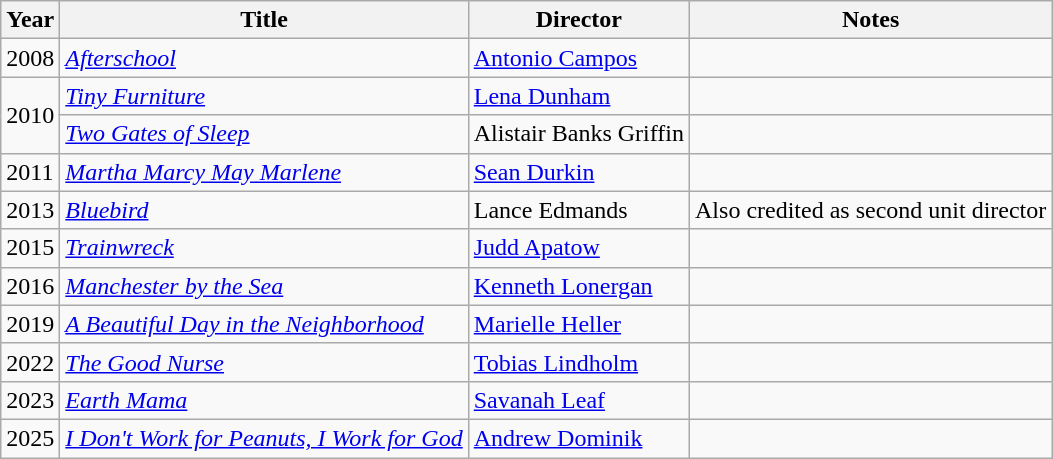<table class="wikitable">
<tr>
<th>Year</th>
<th>Title</th>
<th>Director</th>
<th>Notes</th>
</tr>
<tr>
<td>2008</td>
<td><em><a href='#'>Afterschool</a></em></td>
<td><a href='#'>Antonio Campos</a></td>
<td></td>
</tr>
<tr>
<td rowspan=2>2010</td>
<td><em><a href='#'>Tiny Furniture</a></em></td>
<td><a href='#'>Lena Dunham</a></td>
<td></td>
</tr>
<tr>
<td><em><a href='#'>Two Gates of Sleep</a></em></td>
<td>Alistair Banks Griffin</td>
<td></td>
</tr>
<tr>
<td>2011</td>
<td><em><a href='#'>Martha Marcy May Marlene</a></em></td>
<td><a href='#'>Sean Durkin</a></td>
<td></td>
</tr>
<tr>
<td>2013</td>
<td><em><a href='#'>Bluebird</a></em></td>
<td>Lance Edmands</td>
<td>Also credited as second unit director</td>
</tr>
<tr>
<td>2015</td>
<td><em><a href='#'>Trainwreck</a></em></td>
<td><a href='#'>Judd Apatow</a></td>
<td></td>
</tr>
<tr>
<td>2016</td>
<td><em><a href='#'>Manchester by the Sea</a></em></td>
<td><a href='#'>Kenneth Lonergan</a></td>
<td></td>
</tr>
<tr>
<td>2019</td>
<td><em><a href='#'>A Beautiful Day in the Neighborhood</a></em></td>
<td><a href='#'>Marielle Heller</a></td>
<td></td>
</tr>
<tr>
<td>2022</td>
<td><em><a href='#'>The Good Nurse</a></em></td>
<td><a href='#'>Tobias Lindholm</a></td>
<td></td>
</tr>
<tr>
<td>2023</td>
<td><em><a href='#'>Earth Mama</a></em></td>
<td><a href='#'>Savanah Leaf</a></td>
<td></td>
</tr>
<tr>
<td>2025</td>
<td><em><a href='#'>I Don't Work for Peanuts, I Work for God</a></em></td>
<td><a href='#'>Andrew Dominik</a></td>
<td></td>
</tr>
</table>
